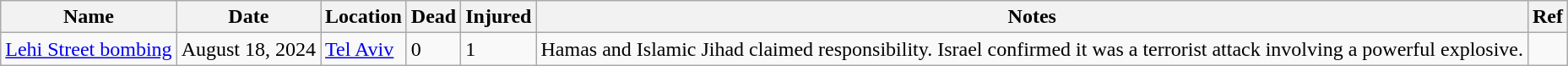<table class="wikitable">
<tr>
<th>Name</th>
<th>Date</th>
<th>Location</th>
<th>Dead</th>
<th>Injured</th>
<th>Notes</th>
<th>Ref</th>
</tr>
<tr>
<td><a href='#'>Lehi Street bombing</a></td>
<td>August 18, 2024</td>
<td><a href='#'>Tel Aviv</a></td>
<td>0</td>
<td>1</td>
<td>Hamas and Islamic Jihad claimed responsibility. Israel confirmed it was a terrorist attack involving a powerful explosive.</td>
<td></td>
</tr>
</table>
